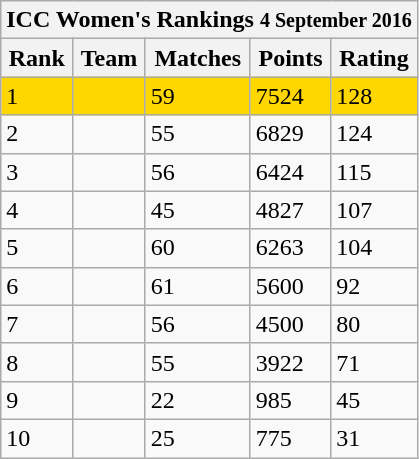<table class="wikitable" stp;">
<tr>
<th colspan="5">ICC Women's Rankings <small>4 September 2016</small></th>
</tr>
<tr>
<th>Rank</th>
<th>Team</th>
<th>Matches</th>
<th>Points</th>
<th>Rating</th>
</tr>
<tr style="background:gold">
<td>1</td>
<td style="text-align:left;"></td>
<td>59</td>
<td>7524</td>
<td>128</td>
</tr>
<tr>
<td>2</td>
<td style="text-align:left;"></td>
<td>55</td>
<td>6829</td>
<td>124</td>
</tr>
<tr>
<td>3</td>
<td style="text-align:left;"></td>
<td>56</td>
<td>6424</td>
<td>115</td>
</tr>
<tr>
<td>4</td>
<td style="text-align:left;"></td>
<td>45</td>
<td>4827</td>
<td>107</td>
</tr>
<tr>
<td>5</td>
<td style="text-align:left;"></td>
<td>60</td>
<td>6263</td>
<td>104</td>
</tr>
<tr>
<td>6</td>
<td style="text-align:left;"></td>
<td>61</td>
<td>5600</td>
<td>92</td>
</tr>
<tr>
<td>7</td>
<td style="text-align:left;"></td>
<td>56</td>
<td>4500</td>
<td>80</td>
</tr>
<tr>
<td>8</td>
<td style="text-align:left;"></td>
<td>55</td>
<td>3922</td>
<td>71</td>
</tr>
<tr>
<td>9</td>
<td style="text-align:left;"></td>
<td>22</td>
<td>985</td>
<td>45</td>
</tr>
<tr>
<td>10</td>
<td style="text-align:left;"></td>
<td>25</td>
<td>775</td>
<td>31</td>
</tr>
</table>
